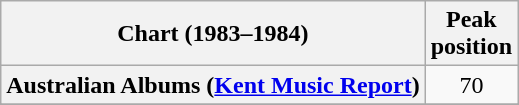<table class="wikitable sortable plainrowheaders">
<tr>
<th>Chart (1983–1984)</th>
<th>Peak<br>position</th>
</tr>
<tr>
<th scope="row">Australian Albums (<a href='#'>Kent Music Report</a>)</th>
<td align="center">70</td>
</tr>
<tr>
</tr>
<tr>
</tr>
<tr>
</tr>
<tr>
</tr>
</table>
